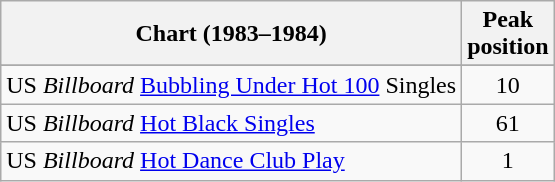<table class="wikitable sortable">
<tr>
<th>Chart (1983–1984)</th>
<th>Peak<br>position</th>
</tr>
<tr>
</tr>
<tr>
</tr>
<tr>
</tr>
<tr>
</tr>
<tr>
<td>US <em>Billboard</em> <a href='#'>Bubbling Under Hot 100</a> Singles</td>
<td align="center">10</td>
</tr>
<tr>
<td>US <em>Billboard</em> <a href='#'>Hot Black Singles</a></td>
<td align="center">61</td>
</tr>
<tr>
<td>US <em>Billboard</em> <a href='#'>Hot Dance Club Play</a></td>
<td align="center">1</td>
</tr>
</table>
